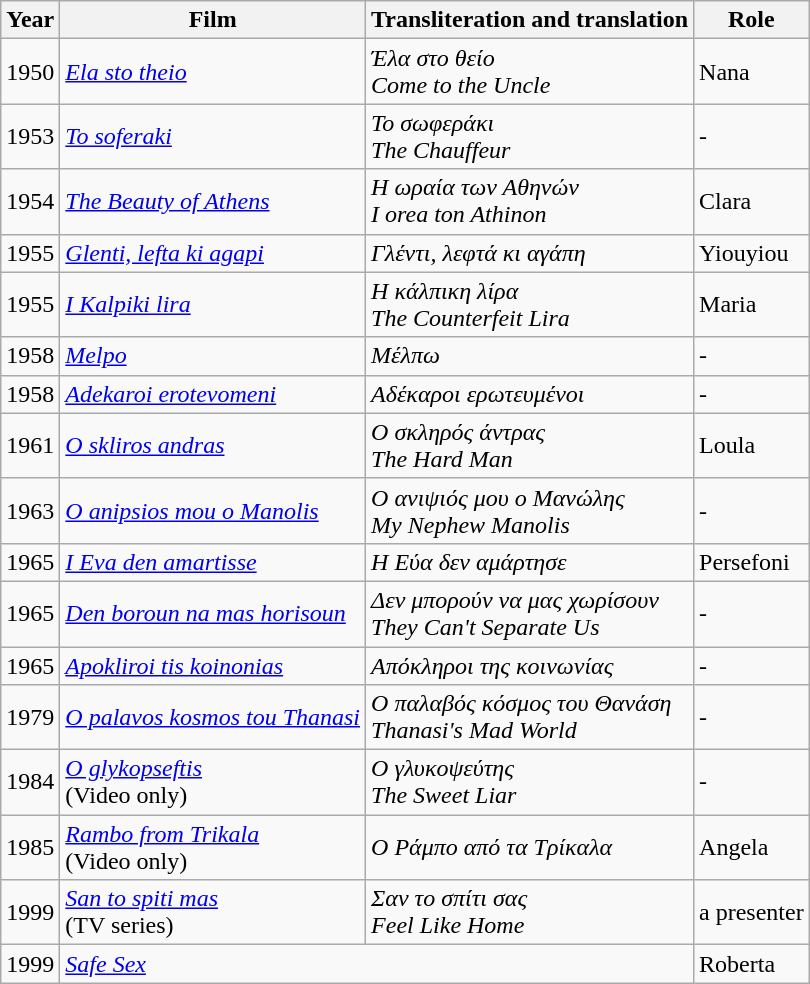<table class="wikitable">
<tr>
<th>Year</th>
<th>Film</th>
<th>Transliteration and translation</th>
<th>Role</th>
</tr>
<tr>
<td>1950</td>
<td><em><a href='#'>Ela sto theio</a></em></td>
<td><em>Έλα στο θείο</em><br> <em>Come to the Uncle</em></td>
<td>Nana</td>
</tr>
<tr>
<td>1953</td>
<td><em><a href='#'>To soferaki</a></em></td>
<td><em>Το σωφεράκι</em> <br> <em>The Chauffeur</em></td>
<td>-</td>
</tr>
<tr>
<td>1954</td>
<td><em><a href='#'>The Beauty of Athens</a></em></td>
<td><em>Η ωραία των Αθηνών</em><br><em>I orea ton Athinon</em></td>
<td>Clara</td>
</tr>
<tr>
<td>1955</td>
<td><em><a href='#'>Glenti, lefta ki agapi</a></em></td>
<td><em>Γλέντι, λεφτά κι αγάπη</em></td>
<td>Yiouyiou</td>
</tr>
<tr>
<td>1955</td>
<td><em><a href='#'>I Kalpiki lira</a></em></td>
<td><em>Η κάλπικη λίρα</em> <br> <em>The Counterfeit Lira</em></td>
<td>Maria</td>
</tr>
<tr>
<td>1958</td>
<td><em><a href='#'>Melpo</a></em></td>
<td><em>Μέλπω</em></td>
<td>-</td>
</tr>
<tr>
<td>1958</td>
<td><em><a href='#'>Adekaroi erotevomeni</a></em></td>
<td><em>Αδέκαροι ερωτευμένοι</em></td>
<td>-</td>
</tr>
<tr>
<td>1961</td>
<td><em><a href='#'>O skliros andras</a></em></td>
<td><em>Ο σκληρός άντρας</em> <br> <em>The Hard Man</em></td>
<td>Loula</td>
</tr>
<tr>
<td>1963</td>
<td><em><a href='#'>O anipsios mou o Manolis</a></em></td>
<td><em>Ο ανιψιός μου ο Μανώλης</em> <br> <em>My Nephew Manolis</em></td>
<td>-</td>
</tr>
<tr>
<td>1965</td>
<td><em><a href='#'>I Eva den amartisse</a></em></td>
<td><em>Η Εύα δεν αμάρτησε</em></td>
<td>Persefoni</td>
</tr>
<tr>
<td>1965</td>
<td><em><a href='#'>Den boroun na mas horisoun</a></em></td>
<td><em>Δεν μπορούν να μας χωρίσουν</em><br><em>They Can't Separate Us</em></td>
<td>-</td>
</tr>
<tr>
<td>1965</td>
<td><em><a href='#'>Apokliroi tis koinonias</a></em></td>
<td><em>Απόκληροι της κοινωνίας</em></td>
<td>-</td>
</tr>
<tr>
<td>1979</td>
<td><em><a href='#'>O palavos kosmos tou Thanasi</a></em></td>
<td><em>Ο παλαβός κόσμος του Θανάση</em> <br> <em>Thanasi's Mad World</em></td>
<td>-</td>
</tr>
<tr>
<td>1984</td>
<td><em><a href='#'>O glykopseftis</a></em><br>(Video only)</td>
<td><em>Ο γλυκοψεύτης</em> <br> <em>The Sweet Liar</em></td>
<td>-</td>
</tr>
<tr>
<td>1985</td>
<td><em><a href='#'>Rambo from Trikala</a></em><br>(Video only)</td>
<td><em>Ο Ράμπο από τα Τρίκαλα</em></td>
<td>Angela</td>
</tr>
<tr>
<td>1999</td>
<td><em><a href='#'>San to spiti mas</a></em><br>(TV series)</td>
<td><em>Σαν το σπίτι σας</em> <br> <em>Feel Like Home</em></td>
<td>a presenter</td>
</tr>
<tr>
<td>1999</td>
<td colspan="2"><em><a href='#'>Safe Sex</a></em></td>
<td>Roberta</td>
</tr>
</table>
